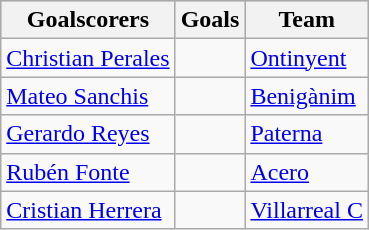<table class="wikitable sortable" class="wikitable">
<tr style="background:#ccc; text-align:center;">
<th>Goalscorers</th>
<th>Goals</th>
<th>Team</th>
</tr>
<tr>
<td> <a href='#'>Christian Perales</a></td>
<td></td>
<td><a href='#'>Ontinyent</a></td>
</tr>
<tr>
<td> <a href='#'>Mateo Sanchis</a></td>
<td></td>
<td><a href='#'>Benigànim</a></td>
</tr>
<tr>
<td> <a href='#'>Gerardo Reyes</a></td>
<td></td>
<td><a href='#'>Paterna</a></td>
</tr>
<tr>
<td> <a href='#'>Rubén Fonte</a></td>
<td></td>
<td><a href='#'>Acero</a></td>
</tr>
<tr>
<td> <a href='#'>Cristian Herrera</a></td>
<td></td>
<td><a href='#'>Villarreal C</a></td>
</tr>
</table>
